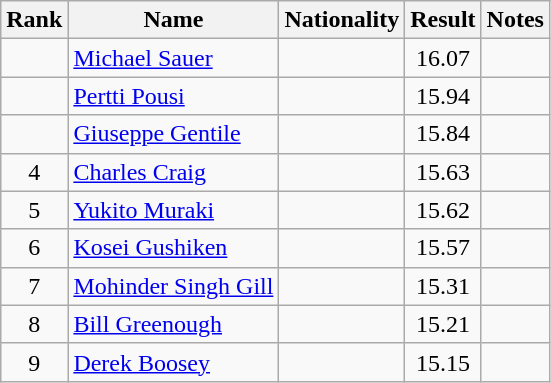<table class="wikitable sortable" style="text-align:center">
<tr>
<th>Rank</th>
<th>Name</th>
<th>Nationality</th>
<th>Result</th>
<th>Notes</th>
</tr>
<tr>
<td></td>
<td align=left><a href='#'>Michael Sauer</a></td>
<td align=left></td>
<td>16.07</td>
<td></td>
</tr>
<tr>
<td></td>
<td align=left><a href='#'>Pertti Pousi</a></td>
<td align=left></td>
<td>15.94</td>
<td></td>
</tr>
<tr>
<td></td>
<td align=left><a href='#'>Giuseppe Gentile</a></td>
<td align=left></td>
<td>15.84</td>
<td></td>
</tr>
<tr>
<td>4</td>
<td align=left><a href='#'>Charles Craig</a></td>
<td align=left></td>
<td>15.63</td>
<td></td>
</tr>
<tr>
<td>5</td>
<td align=left><a href='#'>Yukito Muraki</a></td>
<td align=left></td>
<td>15.62</td>
<td></td>
</tr>
<tr>
<td>6</td>
<td align=left><a href='#'>Kosei Gushiken</a></td>
<td align=left></td>
<td>15.57</td>
<td></td>
</tr>
<tr>
<td>7</td>
<td align=left><a href='#'>Mohinder Singh Gill</a></td>
<td align=left></td>
<td>15.31</td>
<td></td>
</tr>
<tr>
<td>8</td>
<td align=left><a href='#'>Bill Greenough</a></td>
<td align=left></td>
<td>15.21</td>
<td></td>
</tr>
<tr>
<td>9</td>
<td align=left><a href='#'>Derek Boosey</a></td>
<td align=left></td>
<td>15.15</td>
<td></td>
</tr>
</table>
